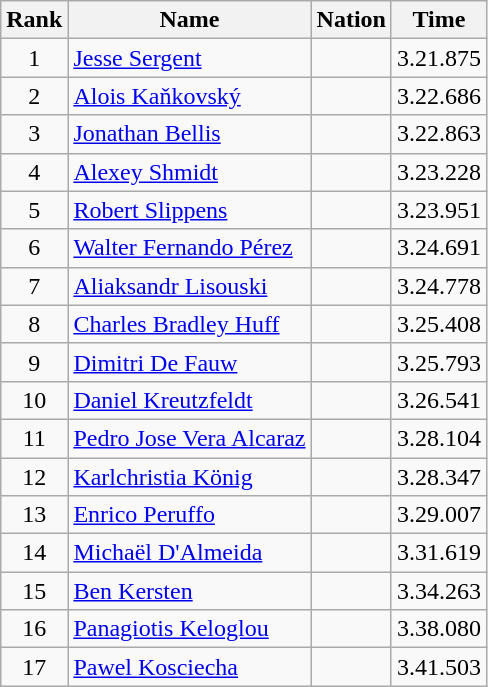<table class=wikitable sortable style=text-align:center>
<tr>
<th>Rank</th>
<th>Name</th>
<th>Nation</th>
<th>Time</th>
</tr>
<tr>
<td>1</td>
<td align=left><a href='#'>Jesse Sergent</a></td>
<td align=left></td>
<td align=left>3.21.875</td>
</tr>
<tr>
<td>2</td>
<td align=left><a href='#'>Alois Kaňkovský</a></td>
<td align=left></td>
<td align=left>3.22.686</td>
</tr>
<tr>
<td>3</td>
<td align=left><a href='#'>Jonathan Bellis</a></td>
<td align=left></td>
<td align=left>3.22.863</td>
</tr>
<tr>
<td>4</td>
<td align=left><a href='#'>Alexey Shmidt</a></td>
<td align=left></td>
<td align=left>3.23.228</td>
</tr>
<tr>
<td>5</td>
<td align=left><a href='#'>Robert Slippens</a></td>
<td align=left></td>
<td align=left>3.23.951</td>
</tr>
<tr>
<td>6</td>
<td align=left><a href='#'>Walter Fernando Pérez</a></td>
<td align=left></td>
<td align=left>3.24.691</td>
</tr>
<tr>
<td>7</td>
<td align=left><a href='#'>Aliaksandr Lisouski</a></td>
<td align=left></td>
<td align=left>3.24.778</td>
</tr>
<tr>
<td>8</td>
<td align=left><a href='#'>Charles Bradley Huff</a></td>
<td align=left></td>
<td align=left>3.25.408</td>
</tr>
<tr>
<td>9</td>
<td align=left><a href='#'>Dimitri De Fauw</a></td>
<td align=left></td>
<td align=left>3.25.793</td>
</tr>
<tr>
<td>10</td>
<td align=left><a href='#'>Daniel Kreutzfeldt</a></td>
<td align=left></td>
<td align=left>3.26.541</td>
</tr>
<tr>
<td>11</td>
<td align=left><a href='#'>Pedro Jose Vera Alcaraz</a></td>
<td align=left></td>
<td align=left>3.28.104</td>
</tr>
<tr>
<td>12</td>
<td align=left><a href='#'>Karlchristia König</a></td>
<td align=left></td>
<td align=left>3.28.347</td>
</tr>
<tr>
<td>13</td>
<td align=left><a href='#'>Enrico Peruffo</a></td>
<td align=left></td>
<td align=left>3.29.007</td>
</tr>
<tr>
<td>14</td>
<td align=left><a href='#'>Michaël D'Almeida</a></td>
<td align=left></td>
<td align=left>3.31.619</td>
</tr>
<tr>
<td>15</td>
<td align=left><a href='#'>Ben Kersten</a></td>
<td align=left></td>
<td align=left>3.34.263</td>
</tr>
<tr>
<td>16</td>
<td align=left><a href='#'>Panagiotis Keloglou</a></td>
<td align=left></td>
<td align=left>3.38.080</td>
</tr>
<tr>
<td>17</td>
<td align=left><a href='#'>Pawel Kosciecha</a></td>
<td align=left></td>
<td align=left>3.41.503</td>
</tr>
</table>
